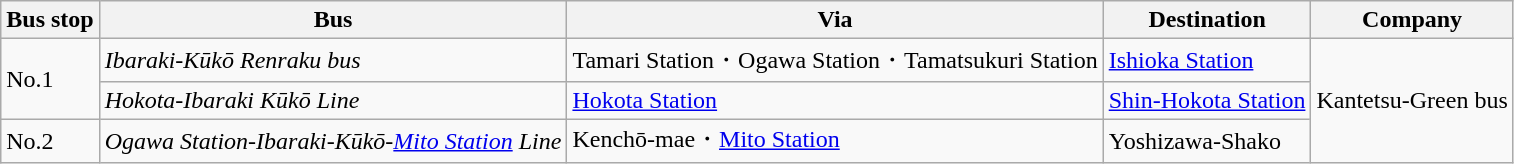<table class="wikitable">
<tr>
<th>Bus stop</th>
<th>Bus</th>
<th>Via</th>
<th>Destination</th>
<th>Company</th>
</tr>
<tr>
<td rowspan="2">No.1</td>
<td><em>Ibaraki-Kūkō Renraku bus</em></td>
<td>Tamari Station・Ogawa Station・Tamatsukuri Station</td>
<td><a href='#'>Ishioka Station</a></td>
<td rowspan="3">Kantetsu-Green bus</td>
</tr>
<tr>
<td><em>Hokota-Ibaraki Kūkō Line</em></td>
<td><a href='#'>Hokota Station</a></td>
<td><a href='#'>Shin-Hokota Station</a></td>
</tr>
<tr>
<td>No.2</td>
<td><em>Ogawa Station-Ibaraki-Kūkō-<a href='#'>Mito Station</a> Line</em> </td>
<td>Kenchō-mae・<a href='#'>Mito Station</a></td>
<td>Yoshizawa-Shako</td>
</tr>
</table>
